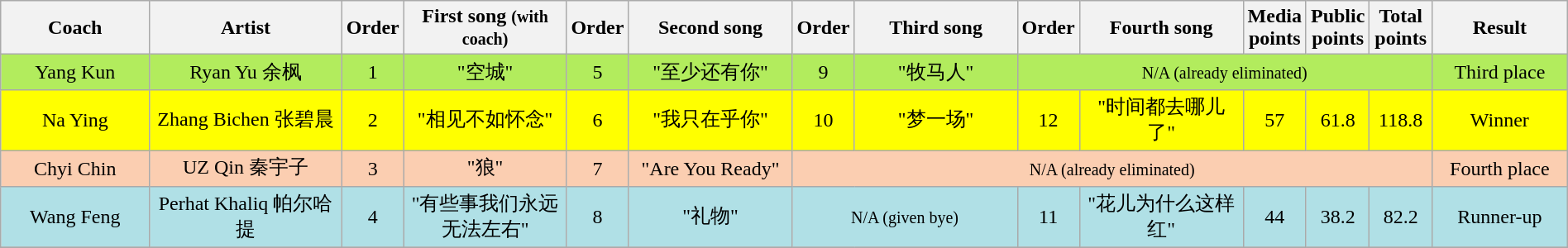<table class="wikitable" style="text-align:center; width:100%;">
<tr>
<th scope="col" width="10%">Coach</th>
<th scope="col" width="13%">Artist</th>
<th scope="col" width="3%">Order</th>
<th scope="col" width="11%">First song <small>(with coach)</small></th>
<th scope="col" width="3%">Order</th>
<th scope="col" width="11%">Second song</th>
<th scope="col" width="3%">Order</th>
<th scope="col" width="11%">Third song</th>
<th scope="col" width="3%">Order</th>
<th scope="col" width="11%">Fourth song</th>
<th scope="col" width="4%">Media points</th>
<th scope="col" width="4%">Public points</th>
<th scope="col" width="4%">Total points</th>
<th scope="col" width="9%">Result</th>
</tr>
<tr>
<td style="background:#B2EC5D;">Yang Kun</td>
<td style="background:#B2EC5D;">Ryan Yu 余枫</td>
<td style="background:#B2EC5D;">1</td>
<td style="background:#B2EC5D;">"空城"</td>
<td style="background:#B2EC5D;">5</td>
<td style="background:#B2EC5D;">"至少还有你"</td>
<td style="background:#B2EC5D;">9</td>
<td style="background:#B2EC5D;">"牧马人"</td>
<td colspan=5 style="background:#B2EC5D;"><small>N/A (already eliminated)</small></td>
<td style="background:#B2EC5D;">Third place</td>
</tr>
<tr>
<td style="background:yellow;">Na Ying</td>
<td style="background:yellow;">Zhang Bichen 张碧晨</td>
<td style="background:yellow;">2</td>
<td style="background:yellow;">"相见不如怀念"</td>
<td style="background:yellow;">6</td>
<td style="background:yellow;">"我只在乎你"</td>
<td style="background:yellow;">10</td>
<td style="background:yellow;">"梦一场"</td>
<td style="background:yellow;">12</td>
<td style="background:yellow;">"时间都去哪儿了"</td>
<td style="background:yellow;">57</td>
<td style="background:yellow;">61.8</td>
<td style="background:yellow;">118.8</td>
<td style="background:yellow;">Winner</td>
</tr>
<tr>
<td style="background:#FBCEB1;">Chyi Chin</td>
<td style="background:#FBCEB1;">UZ Qin 秦宇子</td>
<td style="background:#FBCEB1;">3</td>
<td style="background:#FBCEB1;">"狼"</td>
<td style="background:#FBCEB1;">7</td>
<td style="background:#FBCEB1;">"Are You Ready"</td>
<td colspan=7 style="background:#FBCEB1;"><small>N/A (already eliminated)</small></td>
<td style="background:#FBCEB1;">Fourth place</td>
</tr>
<tr>
<td style="background:#B0E0E6;">Wang Feng</td>
<td style="background:#B0E0E6;">Perhat Khaliq 帕尔哈提</td>
<td style="background:#B0E0E6;">4</td>
<td style="background:#B0E0E6;">"有些事我们永远无法左右"</td>
<td style="background:#B0E0E6;">8</td>
<td style="background:#B0E0E6;">"礼物"</td>
<td colspan=2 style="background:#B0E0E6;"><small>N/A (given bye)</small></td>
<td style="background:#B0E0E6;">11</td>
<td style="background:#B0E0E6;">"花儿为什么这样红"</td>
<td style="background:#B0E0E6;">44</td>
<td style="background:#B0E0E6;">38.2</td>
<td style="background:#B0E0E6;">82.2</td>
<td style="background:#B0E0E6;">Runner-up</td>
</tr>
<tr>
</tr>
</table>
